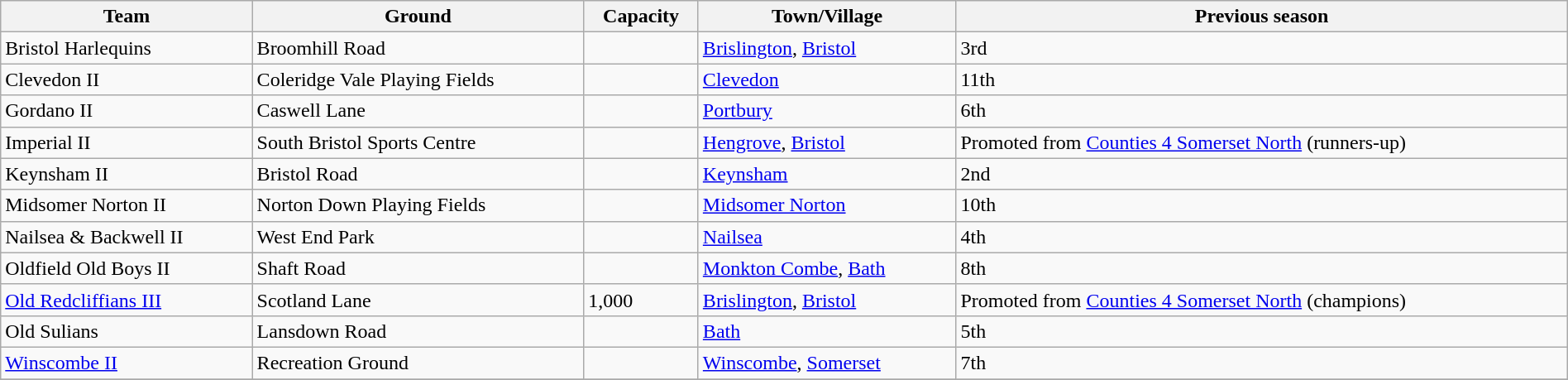<table class="wikitable sortable" width=100%>
<tr>
<th>Team</th>
<th>Ground</th>
<th>Capacity</th>
<th>Town/Village</th>
<th>Previous season</th>
</tr>
<tr>
<td>Bristol Harlequins</td>
<td>Broomhill Road</td>
<td></td>
<td><a href='#'>Brislington</a>, <a href='#'>Bristol</a></td>
<td>3rd</td>
</tr>
<tr>
<td>Clevedon II</td>
<td>Coleridge Vale Playing Fields</td>
<td></td>
<td><a href='#'>Clevedon</a></td>
<td>11th</td>
</tr>
<tr>
<td>Gordano II</td>
<td>Caswell Lane</td>
<td></td>
<td><a href='#'>Portbury</a></td>
<td>6th</td>
</tr>
<tr>
<td>Imperial II</td>
<td>South Bristol Sports Centre</td>
<td></td>
<td><a href='#'>Hengrove</a>, <a href='#'>Bristol</a></td>
<td>Promoted from <a href='#'>Counties 4 Somerset North</a> (runners-up)</td>
</tr>
<tr>
<td>Keynsham II</td>
<td>Bristol Road</td>
<td></td>
<td><a href='#'>Keynsham</a></td>
<td>2nd</td>
</tr>
<tr>
<td>Midsomer Norton II</td>
<td>Norton Down Playing Fields</td>
<td></td>
<td><a href='#'>Midsomer Norton</a></td>
<td>10th</td>
</tr>
<tr>
<td>Nailsea & Backwell II</td>
<td>West End Park</td>
<td></td>
<td><a href='#'>Nailsea</a></td>
<td>4th</td>
</tr>
<tr>
<td>Oldfield Old Boys II</td>
<td>Shaft Road</td>
<td></td>
<td><a href='#'>Monkton Combe</a>, <a href='#'>Bath</a></td>
<td>8th</td>
</tr>
<tr>
<td><a href='#'>Old Redcliffians III</a></td>
<td>Scotland Lane</td>
<td>1,000</td>
<td><a href='#'>Brislington</a>, <a href='#'>Bristol</a></td>
<td>Promoted from <a href='#'>Counties 4 Somerset North</a> (champions)</td>
</tr>
<tr>
<td>Old Sulians</td>
<td>Lansdown Road</td>
<td></td>
<td><a href='#'>Bath</a></td>
<td>5th</td>
</tr>
<tr>
<td><a href='#'>Winscombe II</a></td>
<td>Recreation Ground</td>
<td></td>
<td><a href='#'>Winscombe</a>, <a href='#'>Somerset</a></td>
<td>7th</td>
</tr>
<tr>
</tr>
</table>
